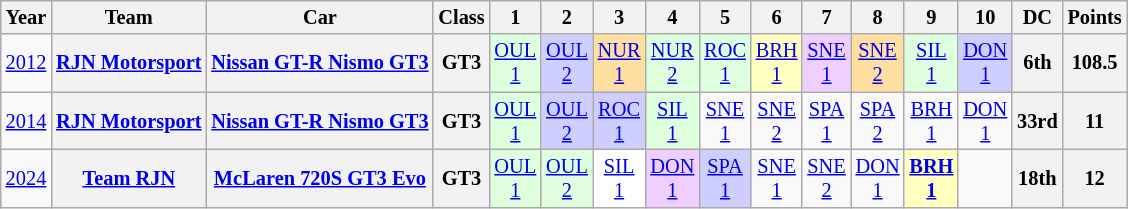<table class="wikitable" style="text-align:center; font-size:85%">
<tr>
<th>Year</th>
<th>Team</th>
<th>Car</th>
<th>Class</th>
<th>1</th>
<th>2</th>
<th>3</th>
<th>4</th>
<th>5</th>
<th>6</th>
<th>7</th>
<th>8</th>
<th>9</th>
<th>10</th>
<th>DC</th>
<th>Points</th>
</tr>
<tr>
<td><a href='#'>2012</a></td>
<th><a href='#'>RJN Motorsport</a></th>
<th><a href='#'>Nissan GT-R Nismo GT3</a></th>
<th>GT3</th>
<td style="background: #dfffdf"><a href='#'>OUL<br>1</a><br></td>
<td style="background: #cfcfff"><a href='#'>OUL<br>2</a><br></td>
<td style="background: #ffdf9f"><a href='#'>NUR<br>1</a><br></td>
<td style="background: #dfffdf"><a href='#'>NUR<br>2</a><br></td>
<td style="background: #dfffdf"><a href='#'>ROC<br>1</a><br></td>
<td style="background: #ffffbf"><a href='#'>BRH<br>1</a><br></td>
<td style="background: #efcfff"><a href='#'>SNE<br>1</a><br></td>
<td style="background: #ffdf9f"><a href='#'>SNE<br>2</a><br></td>
<td style="background: #dfffdf"><a href='#'>SIL<br>1</a><br></td>
<td style="background: #cfcfff"><a href='#'>DON<br>1</a><br></td>
<th>6th</th>
<th>108.5</th>
</tr>
<tr>
<td><a href='#'>2014</a></td>
<th><a href='#'>RJN Motorsport</a></th>
<th><a href='#'>Nissan GT-R Nismo GT3</a></th>
<th>GT3</th>
<td style="background: #dfffdf"><a href='#'>OUL<br>1</a><br></td>
<td style="background: #cfcfff"><a href='#'>OUL<br>2</a><br></td>
<td style="background: #cfcfff"><a href='#'>ROC<br>1</a><br></td>
<td style="background: #dfffdf"><a href='#'>SIL<br>1</a><br></td>
<td><a href='#'>SNE<br>1</a></td>
<td><a href='#'>SNE<br>2</a></td>
<td><a href='#'>SPA<br>1</a></td>
<td><a href='#'>SPA<br>2</a></td>
<td><a href='#'>BRH<br>1</a></td>
<td><a href='#'>DON<br>1</a></td>
<th>33rd</th>
<th>11</th>
</tr>
<tr>
<td><a href='#'>2024</a></td>
<th><a href='#'>Team RJN</a></th>
<th><a href='#'>McLaren 720S GT3 Evo</a></th>
<th>GT3</th>
<td style="background:#DFFFDF;"><a href='#'>OUL<br>1</a><br></td>
<td style="background:#DFFFDF;"><a href='#'>OUL<br>2</a><br></td>
<td style="background:#FFFFFF;"><a href='#'>SIL<br>1</a><br></td>
<td style="background:#EFCFFF;"><a href='#'>DON<br>1</a><br></td>
<td style="background:#CFCFFF;"><a href='#'>SPA<br>1</a><br></td>
<td><a href='#'>SNE<br>1</a></td>
<td><a href='#'>SNE<br>2</a></td>
<td><a href='#'>DON<br>1</a></td>
<td style="background:#FFFFBF;"><strong><a href='#'>BRH<br>1</a></strong><br></td>
<td></td>
<th>18th</th>
<th>12</th>
</tr>
</table>
